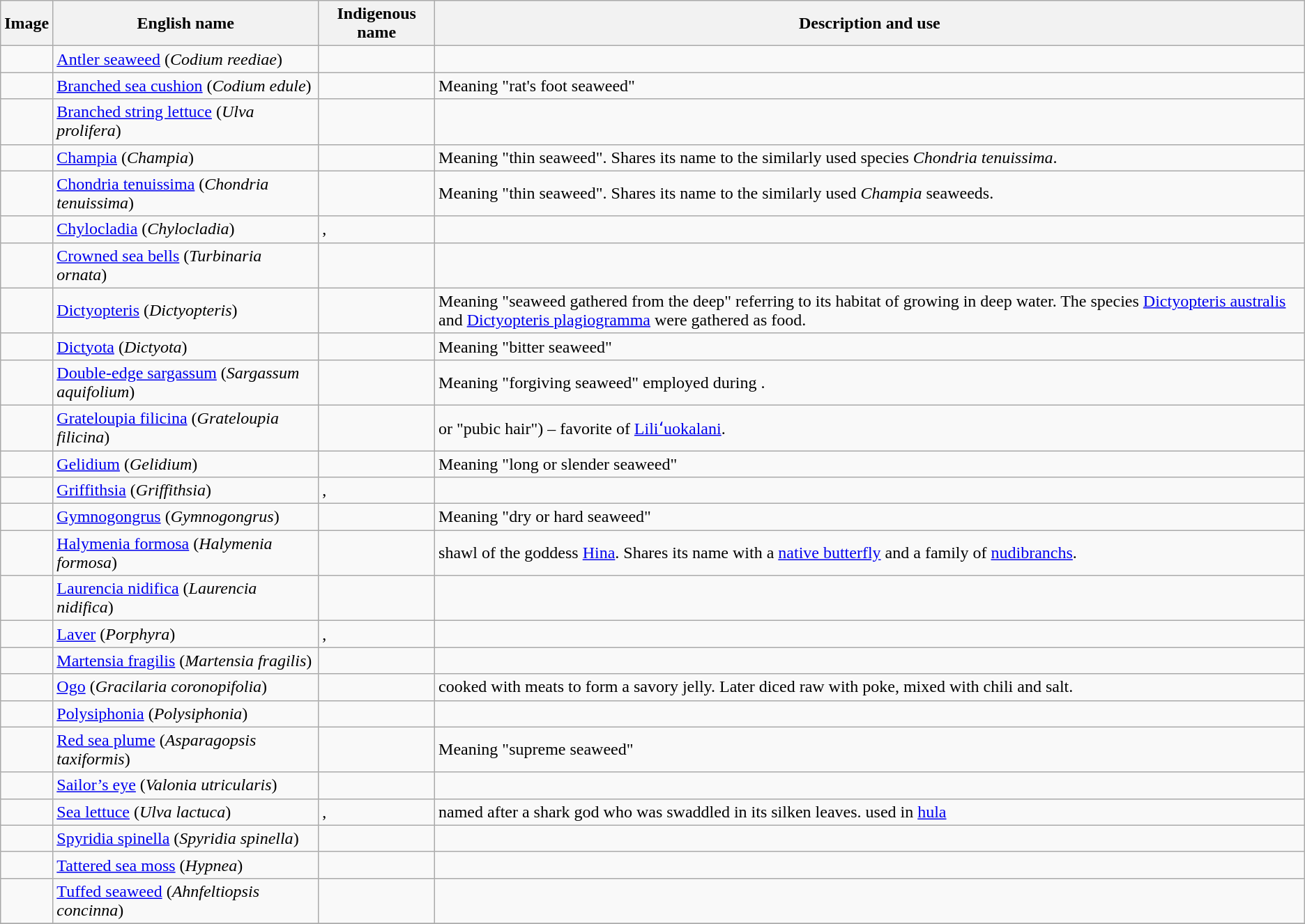<table class="wikitable sortable">
<tr>
<th>Image</th>
<th>English name</th>
<th>Indigenous name</th>
<th>Description and use</th>
</tr>
<tr>
<td></td>
<td><a href='#'>Antler seaweed</a> (<em>Codium reediae</em>)</td>
<td></td>
<td></td>
</tr>
<tr>
<td></td>
<td><a href='#'>Branched sea cushion</a> (<em>Codium edule</em>)</td>
<td></td>
<td>Meaning "rat's foot seaweed"</td>
</tr>
<tr>
<td></td>
<td><a href='#'>Branched string lettuce</a> (<em>Ulva prolifera</em>)</td>
<td></td>
<td></td>
</tr>
<tr>
<td></td>
<td><a href='#'>Champia</a> (<em>Champia</em>)</td>
<td></td>
<td>Meaning "thin seaweed". Shares its name to the similarly used species <em>Chondria tenuissima</em>.</td>
</tr>
<tr>
<td></td>
<td><a href='#'>Chondria tenuissima</a> (<em>Chondria tenuissima</em>)</td>
<td></td>
<td>Meaning "thin seaweed". Shares its name to the similarly used <em>Champia</em> seaweeds.</td>
</tr>
<tr>
<td></td>
<td><a href='#'>Chylocladia</a> (<em>Chylocladia</em>)</td>
<td>, </td>
<td></td>
</tr>
<tr>
<td></td>
<td><a href='#'>Crowned sea bells</a> (<em>Turbinaria ornata</em>)</td>
<td></td>
<td></td>
</tr>
<tr>
<td></td>
<td><a href='#'>Dictyopteris</a> (<em>Dictyopteris</em>)</td>
<td></td>
<td>Meaning "seaweed gathered from the deep" referring to its habitat of growing in deep water. The species <a href='#'>Dictyopteris australis</a> and <a href='#'>Dictyopteris plagiogramma</a> were gathered as food.</td>
</tr>
<tr>
<td></td>
<td><a href='#'>Dictyota</a> (<em>Dictyota</em>)</td>
<td></td>
<td>Meaning "bitter seaweed"</td>
</tr>
<tr>
<td></td>
<td><a href='#'>Double-edge sargassum</a> (<em>Sargassum aquifolium</em>)</td>
<td></td>
<td>Meaning "forgiving seaweed" employed during .</td>
</tr>
<tr>
<td></td>
<td><a href='#'>Grateloupia filicina</a> (<em>Grateloupia filicina</em>)</td>
<td></td>
<td>or "pubic hair") – favorite of <a href='#'>Liliʻuokalani</a>.</td>
</tr>
<tr>
<td></td>
<td><a href='#'>Gelidium</a> (<em>Gelidium</em>)</td>
<td></td>
<td>Meaning "long or slender seaweed"</td>
</tr>
<tr>
<td></td>
<td><a href='#'>Griffithsia</a> (<em>Griffithsia</em>)</td>
<td>, </td>
<td></td>
</tr>
<tr>
<td></td>
<td><a href='#'>Gymnogongrus</a> (<em>Gymnogongrus</em>)</td>
<td></td>
<td>Meaning "dry or hard seaweed"</td>
</tr>
<tr>
<td></td>
<td><a href='#'>Halymenia formosa</a> (<em>Halymenia formosa</em>)</td>
<td></td>
<td>shawl of the goddess <a href='#'>Hina</a>. Shares its name with a <a href='#'>native butterfly</a> and a family of <a href='#'>nudibranchs</a>.</td>
</tr>
<tr>
<td></td>
<td><a href='#'>Laurencia nidifica</a> (<em>Laurencia nidifica</em>)</td>
<td></td>
<td></td>
</tr>
<tr>
<td></td>
<td><a href='#'>Laver</a> (<em>Porphyra</em>)</td>
<td>, </td>
<td></td>
</tr>
<tr>
<td></td>
<td><a href='#'>Martensia fragilis</a> (<em>Martensia fragilis</em>)</td>
<td></td>
<td></td>
</tr>
<tr>
<td></td>
<td><a href='#'>Ogo</a> (<em>Gracilaria coronopifolia</em>)</td>
<td></td>
<td>cooked with meats to form a savory jelly. Later diced raw with poke, mixed with chili and salt.</td>
</tr>
<tr>
<td></td>
<td><a href='#'>Polysiphonia</a> (<em>Polysiphonia</em>)</td>
<td></td>
<td></td>
</tr>
<tr>
<td></td>
<td><a href='#'>Red sea plume</a> (<em>Asparagopsis taxiformis</em>)</td>
<td></td>
<td>Meaning "supreme seaweed"</td>
</tr>
<tr>
<td></td>
<td><a href='#'>Sailor’s eye</a> (<em>Valonia utricularis</em>)</td>
<td></td>
<td></td>
</tr>
<tr>
<td></td>
<td><a href='#'>Sea lettuce</a> (<em>Ulva lactuca</em>)</td>
<td>, </td>
<td>named after a shark god who was swaddled in its silken leaves. used in <a href='#'>hula</a></td>
</tr>
<tr>
<td></td>
<td><a href='#'>Spyridia spinella</a> (<em>Spyridia spinella</em>)</td>
<td></td>
<td></td>
</tr>
<tr>
<td></td>
<td><a href='#'>Tattered sea moss</a> (<em>Hypnea</em>)</td>
<td></td>
<td></td>
</tr>
<tr>
<td></td>
<td><a href='#'>Tuffed seaweed</a> (<em>Ahnfeltiopsis concinna</em>)</td>
<td></td>
<td></td>
</tr>
<tr>
</tr>
</table>
